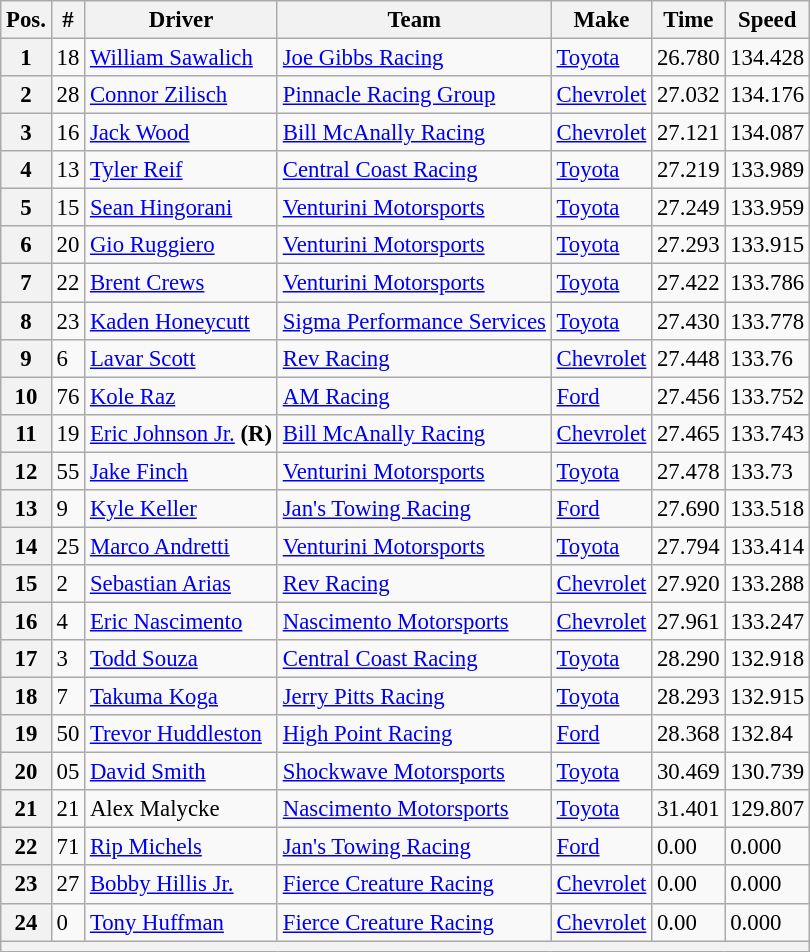<table class="wikitable" style="font-size:95%">
<tr>
<th>Pos.</th>
<th>#</th>
<th>Driver</th>
<th>Team</th>
<th>Make</th>
<th>Time</th>
<th>Speed</th>
</tr>
<tr>
<th>1</th>
<td>18</td>
<td><a href='#'>William Sawalich</a></td>
<td><a href='#'>Joe Gibbs Racing</a></td>
<td><a href='#'>Toyota</a></td>
<td>26.780</td>
<td>134.428</td>
</tr>
<tr>
<th>2</th>
<td>28</td>
<td><a href='#'>Connor Zilisch</a></td>
<td><a href='#'>Pinnacle Racing Group</a></td>
<td><a href='#'>Chevrolet</a></td>
<td>27.032</td>
<td>134.176</td>
</tr>
<tr>
<th>3</th>
<td>16</td>
<td><a href='#'>Jack Wood</a></td>
<td><a href='#'>Bill McAnally Racing</a></td>
<td><a href='#'>Chevrolet</a></td>
<td>27.121</td>
<td>134.087</td>
</tr>
<tr>
<th>4</th>
<td>13</td>
<td><a href='#'>Tyler Reif</a></td>
<td><a href='#'>Central Coast Racing</a></td>
<td><a href='#'>Toyota</a></td>
<td>27.219</td>
<td>133.989</td>
</tr>
<tr>
<th>5</th>
<td>15</td>
<td><a href='#'>Sean Hingorani</a></td>
<td><a href='#'>Venturini Motorsports</a></td>
<td><a href='#'>Toyota</a></td>
<td>27.249</td>
<td>133.959</td>
</tr>
<tr>
<th>6</th>
<td>20</td>
<td><a href='#'>Gio Ruggiero</a></td>
<td><a href='#'>Venturini Motorsports</a></td>
<td><a href='#'>Toyota</a></td>
<td>27.293</td>
<td>133.915</td>
</tr>
<tr>
<th>7</th>
<td>22</td>
<td><a href='#'>Brent Crews</a></td>
<td><a href='#'>Venturini Motorsports</a></td>
<td><a href='#'>Toyota</a></td>
<td>27.422</td>
<td>133.786</td>
</tr>
<tr>
<th>8</th>
<td>23</td>
<td><a href='#'>Kaden Honeycutt</a></td>
<td nowrap=""><a href='#'>Sigma Performance Services</a></td>
<td><a href='#'>Toyota</a></td>
<td>27.430</td>
<td>133.778</td>
</tr>
<tr>
<th>9</th>
<td>6</td>
<td><a href='#'>Lavar Scott</a></td>
<td><a href='#'>Rev Racing</a></td>
<td><a href='#'>Chevrolet</a></td>
<td>27.448</td>
<td>133.76</td>
</tr>
<tr>
<th>10</th>
<td>76</td>
<td><a href='#'>Kole Raz</a></td>
<td><a href='#'>AM Racing</a></td>
<td><a href='#'>Ford</a></td>
<td>27.456</td>
<td>133.752</td>
</tr>
<tr>
<th>11</th>
<td>19</td>
<td nowrap=""><a href='#'>Eric Johnson Jr.</a> <strong>(R)</strong></td>
<td><a href='#'>Bill McAnally Racing</a></td>
<td><a href='#'>Chevrolet</a></td>
<td>27.465</td>
<td>133.743</td>
</tr>
<tr>
<th>12</th>
<td>55</td>
<td><a href='#'>Jake Finch</a></td>
<td><a href='#'>Venturini Motorsports</a></td>
<td><a href='#'>Toyota</a></td>
<td>27.478</td>
<td>133.73</td>
</tr>
<tr>
<th>13</th>
<td>9</td>
<td><a href='#'>Kyle Keller</a></td>
<td><a href='#'>Jan's Towing Racing</a></td>
<td><a href='#'>Ford</a></td>
<td>27.690</td>
<td>133.518</td>
</tr>
<tr>
<th>14</th>
<td>25</td>
<td><a href='#'>Marco Andretti</a></td>
<td><a href='#'>Venturini Motorsports</a></td>
<td><a href='#'>Toyota</a></td>
<td>27.794</td>
<td>133.414</td>
</tr>
<tr>
<th>15</th>
<td>2</td>
<td><a href='#'>Sebastian Arias</a></td>
<td><a href='#'>Rev Racing</a></td>
<td><a href='#'>Chevrolet</a></td>
<td>27.920</td>
<td>133.288</td>
</tr>
<tr>
<th>16</th>
<td>4</td>
<td><a href='#'>Eric Nascimento</a></td>
<td><a href='#'>Nascimento Motorsports</a></td>
<td><a href='#'>Chevrolet</a></td>
<td>27.961</td>
<td>133.247</td>
</tr>
<tr>
<th>17</th>
<td>3</td>
<td><a href='#'>Todd Souza</a></td>
<td><a href='#'>Central Coast Racing</a></td>
<td><a href='#'>Toyota</a></td>
<td>28.290</td>
<td>132.918</td>
</tr>
<tr>
<th>18</th>
<td>7</td>
<td><a href='#'>Takuma Koga</a></td>
<td><a href='#'>Jerry Pitts Racing</a></td>
<td><a href='#'>Toyota</a></td>
<td>28.293</td>
<td>132.915</td>
</tr>
<tr>
<th>19</th>
<td>50</td>
<td><a href='#'>Trevor Huddleston</a></td>
<td><a href='#'>High Point Racing</a></td>
<td><a href='#'>Ford</a></td>
<td>28.368</td>
<td>132.84</td>
</tr>
<tr>
<th>20</th>
<td>05</td>
<td><a href='#'>David Smith</a></td>
<td><a href='#'>Shockwave Motorsports</a></td>
<td><a href='#'>Toyota</a></td>
<td>30.469</td>
<td>130.739</td>
</tr>
<tr>
<th>21</th>
<td>21</td>
<td>Alex Malycke</td>
<td><a href='#'>Nascimento Motorsports</a></td>
<td><a href='#'>Toyota</a></td>
<td>31.401</td>
<td>129.807</td>
</tr>
<tr>
<th>22</th>
<td>71</td>
<td><a href='#'>Rip Michels</a></td>
<td><a href='#'>Jan's Towing Racing</a></td>
<td><a href='#'>Ford</a></td>
<td>0.00</td>
<td>0.000</td>
</tr>
<tr>
<th>23</th>
<td>27</td>
<td><a href='#'>Bobby Hillis Jr.</a></td>
<td><a href='#'>Fierce Creature Racing</a></td>
<td><a href='#'>Chevrolet</a></td>
<td>0.00</td>
<td>0.000</td>
</tr>
<tr>
<th>24</th>
<td>0</td>
<td><a href='#'>Tony Huffman</a></td>
<td><a href='#'>Fierce Creature Racing</a></td>
<td><a href='#'>Chevrolet</a></td>
<td>0.00</td>
<td>0.000</td>
</tr>
<tr>
<th colspan="7"></th>
</tr>
</table>
